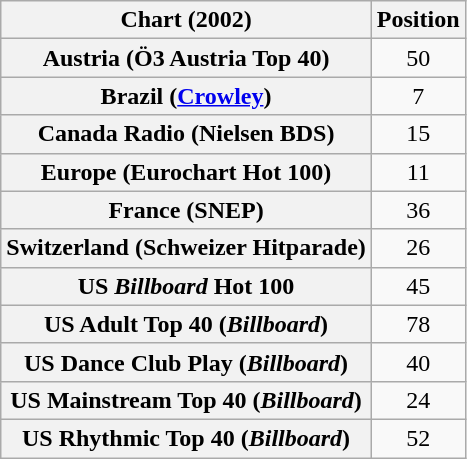<table class="wikitable sortable plainrowheaders">
<tr>
<th>Chart (2002)</th>
<th>Position</th>
</tr>
<tr>
<th scope="row">Austria (Ö3 Austria Top 40)</th>
<td style="text-align:center;">50</td>
</tr>
<tr>
<th scope="row">Brazil (<a href='#'>Crowley</a>)</th>
<td style="text-align:center;">7</td>
</tr>
<tr>
<th scope="row">Canada Radio (Nielsen BDS)</th>
<td style="text-align:center;">15</td>
</tr>
<tr>
<th scope="row">Europe (Eurochart Hot 100)</th>
<td style="text-align:center;">11</td>
</tr>
<tr>
<th scope="row">France (SNEP)</th>
<td style="text-align:center;">36</td>
</tr>
<tr>
<th scope="row">Switzerland (Schweizer Hitparade)</th>
<td style="text-align:center;">26</td>
</tr>
<tr>
<th scope="row">US <em>Billboard</em> Hot 100</th>
<td style="text-align:center;">45</td>
</tr>
<tr>
<th scope="row">US Adult Top 40 (<em>Billboard</em>)</th>
<td style="text-align:center;">78</td>
</tr>
<tr>
<th scope="row">US Dance Club Play (<em>Billboard</em>)</th>
<td style="text-align:center;">40</td>
</tr>
<tr>
<th scope="row">US Mainstream Top 40 (<em>Billboard</em>)</th>
<td style="text-align:center;">24</td>
</tr>
<tr>
<th scope="row">US Rhythmic Top 40 (<em>Billboard</em>)</th>
<td style="text-align:center;">52</td>
</tr>
</table>
